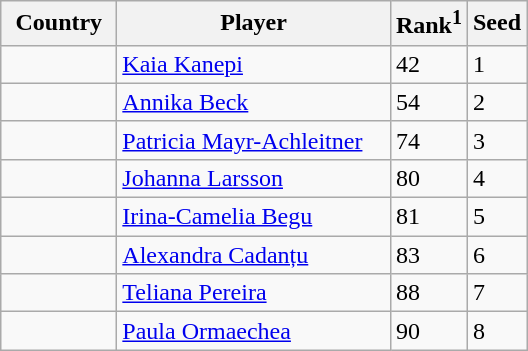<table class="sortable wikitable">
<tr>
<th width="70">Country</th>
<th width="175">Player</th>
<th>Rank<sup>1</sup></th>
<th>Seed</th>
</tr>
<tr>
<td></td>
<td><a href='#'>Kaia Kanepi</a></td>
<td>42</td>
<td>1</td>
</tr>
<tr>
<td></td>
<td><a href='#'>Annika Beck</a></td>
<td>54</td>
<td>2</td>
</tr>
<tr>
<td></td>
<td><a href='#'>Patricia Mayr-Achleitner</a></td>
<td>74</td>
<td>3</td>
</tr>
<tr>
<td></td>
<td><a href='#'>Johanna Larsson</a></td>
<td>80</td>
<td>4</td>
</tr>
<tr>
<td></td>
<td><a href='#'>Irina-Camelia Begu</a></td>
<td>81</td>
<td>5</td>
</tr>
<tr>
<td></td>
<td><a href='#'>Alexandra Cadanțu</a></td>
<td>83</td>
<td>6</td>
</tr>
<tr>
<td></td>
<td><a href='#'>Teliana Pereira</a></td>
<td>88</td>
<td>7</td>
</tr>
<tr>
<td></td>
<td><a href='#'>Paula Ormaechea</a></td>
<td>90</td>
<td>8</td>
</tr>
</table>
